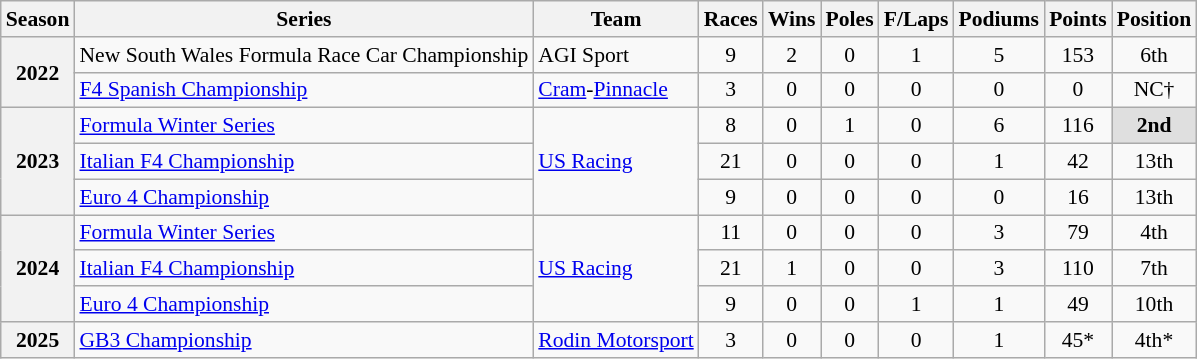<table class="wikitable" style="font-size: 90%; text-align:center">
<tr>
<th>Season</th>
<th>Series</th>
<th>Team</th>
<th>Races</th>
<th>Wins</th>
<th>Poles</th>
<th>F/Laps</th>
<th>Podiums</th>
<th>Points</th>
<th>Position</th>
</tr>
<tr>
<th rowspan="2">2022</th>
<td align="left">New South Wales Formula Race Car Championship</td>
<td align=left>AGI Sport</td>
<td>9</td>
<td>2</td>
<td>0</td>
<td>1</td>
<td>5</td>
<td>153</td>
<td>6th</td>
</tr>
<tr>
<td align="left"><a href='#'>F4 Spanish Championship</a></td>
<td align=left><a href='#'>Cram</a>-<a href='#'>Pinnacle</a></td>
<td>3</td>
<td>0</td>
<td>0</td>
<td>0</td>
<td>0</td>
<td>0</td>
<td>NC†</td>
</tr>
<tr>
<th rowspan="3">2023</th>
<td align="left"><a href='#'>Formula Winter Series</a></td>
<td align=left rowspan="3"><a href='#'>US Racing</a></td>
<td>8</td>
<td>0</td>
<td>1</td>
<td>0</td>
<td>6</td>
<td>116</td>
<td style="background:#DFDFDF"><strong>2nd</strong></td>
</tr>
<tr>
<td align="left"><a href='#'>Italian F4 Championship</a></td>
<td>21</td>
<td>0</td>
<td>0</td>
<td>0</td>
<td>1</td>
<td>42</td>
<td>13th</td>
</tr>
<tr>
<td align="left"><a href='#'>Euro 4 Championship</a></td>
<td>9</td>
<td>0</td>
<td>0</td>
<td>0</td>
<td>0</td>
<td>16</td>
<td>13th</td>
</tr>
<tr>
<th rowspan="3">2024</th>
<td align="left"><a href='#'>Formula Winter Series</a></td>
<td align=left rowspan="3"><a href='#'>US Racing</a></td>
<td>11</td>
<td>0</td>
<td>0</td>
<td>0</td>
<td>3</td>
<td>79</td>
<td style="background:#">4th</td>
</tr>
<tr>
<td align="left"><a href='#'>Italian F4 Championship</a></td>
<td>21</td>
<td>1</td>
<td>0</td>
<td>0</td>
<td>3</td>
<td>110</td>
<td>7th</td>
</tr>
<tr>
<td align="left"><a href='#'>Euro 4 Championship</a></td>
<td>9</td>
<td>0</td>
<td>0</td>
<td>1</td>
<td>1</td>
<td>49</td>
<td>10th</td>
</tr>
<tr>
<th>2025</th>
<td align=left><a href='#'>GB3 Championship</a></td>
<td align=left><a href='#'>Rodin Motorsport</a></td>
<td>3</td>
<td>0</td>
<td>0</td>
<td>0</td>
<td>1</td>
<td>45*</td>
<td>4th*</td>
</tr>
</table>
